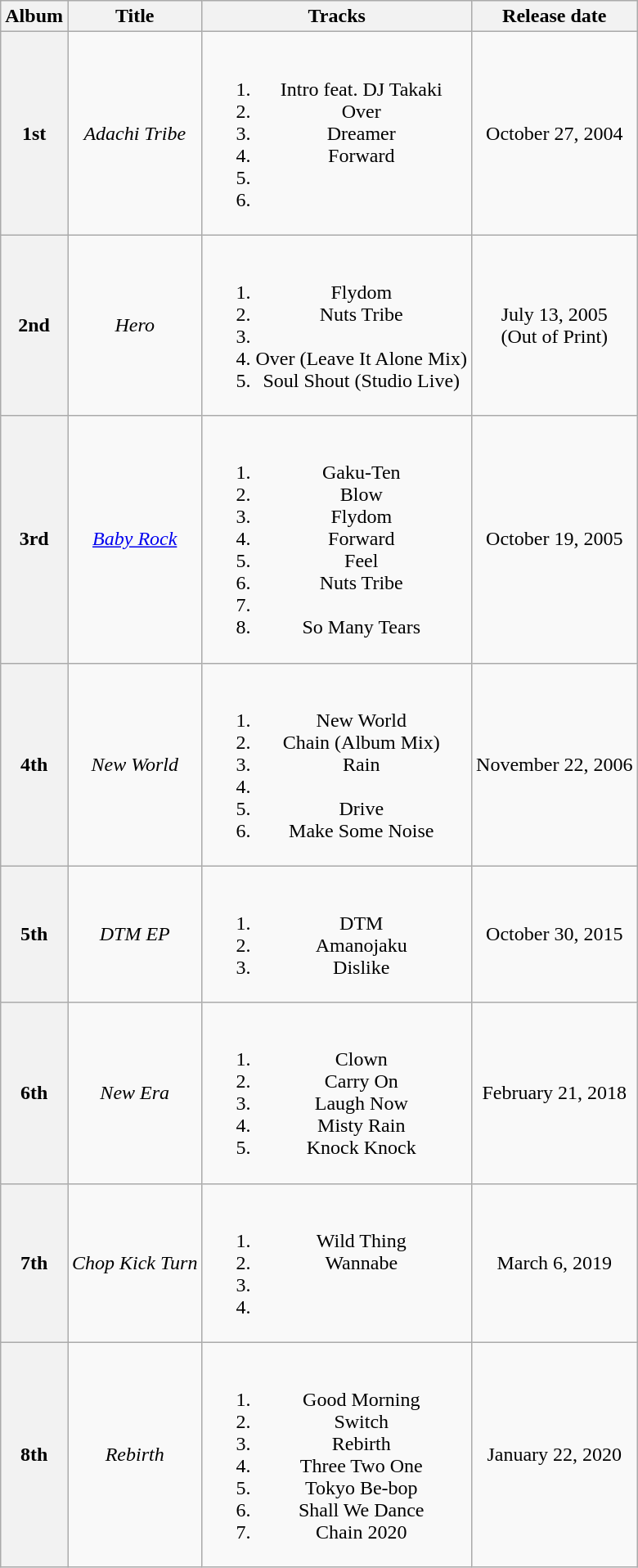<table class="wikitable" style="text-align: center">
<tr>
<th>Album</th>
<th>Title</th>
<th>Tracks</th>
<th>Release date</th>
</tr>
<tr>
<th>1st</th>
<td><em>Adachi Tribe</em></td>
<td><br><ol><li>Intro feat. DJ Takaki</li><li>Over</li><li>Dreamer</li><li>Forward</li><li></li><li></li></ol></td>
<td>October 27, 2004</td>
</tr>
<tr>
<th>2nd</th>
<td><em>Hero</em></td>
<td><br><ol><li>Flydom</li><li>Nuts Tribe</li><li></li><li>Over (Leave It Alone Mix)</li><li>Soul Shout (Studio Live)</li></ol></td>
<td>July 13, 2005<br>(Out of Print)</td>
</tr>
<tr>
<th>3rd</th>
<td><em><a href='#'>Baby Rock</a></em></td>
<td><br><ol><li>Gaku-Ten</li><li>Blow</li><li>Flydom</li><li>Forward</li><li>Feel</li><li>Nuts Tribe</li><li></li><li>So Many Tears</li></ol></td>
<td>October 19, 2005</td>
</tr>
<tr>
<th>4th</th>
<td><em>New World</em></td>
<td><br><ol><li>New World</li><li>Chain (Album Mix)</li><li>Rain</li><li></li><li>Drive</li><li>Make Some Noise</li></ol></td>
<td>November 22, 2006</td>
</tr>
<tr>
<th>5th</th>
<td><em>DTM EP</em></td>
<td><br><ol><li>DTM</li><li>Amanojaku</li><li>Dislike</li></ol></td>
<td>October 30, 2015</td>
</tr>
<tr>
<th>6th</th>
<td><em>New Era</em></td>
<td><br><ol><li>Clown</li><li>Carry On</li><li>Laugh Now</li><li>Misty Rain</li><li>Knock Knock</li></ol></td>
<td>February 21, 2018</td>
</tr>
<tr>
<th>7th</th>
<td><em>Chop Kick Turn</em></td>
<td><br><ol><li>Wild Thing</li><li>Wannabe</li><li></li><li></li></ol></td>
<td>March 6, 2019</td>
</tr>
<tr>
<th>8th</th>
<td><em>Rebirth</em></td>
<td><br><ol><li>Good Morning</li><li>Switch</li><li>Rebirth</li><li>Three Two One</li><li>Tokyo Be-bop</li><li>Shall We Dance</li><li>Chain 2020</li></ol></td>
<td>January 22, 2020</td>
</tr>
</table>
